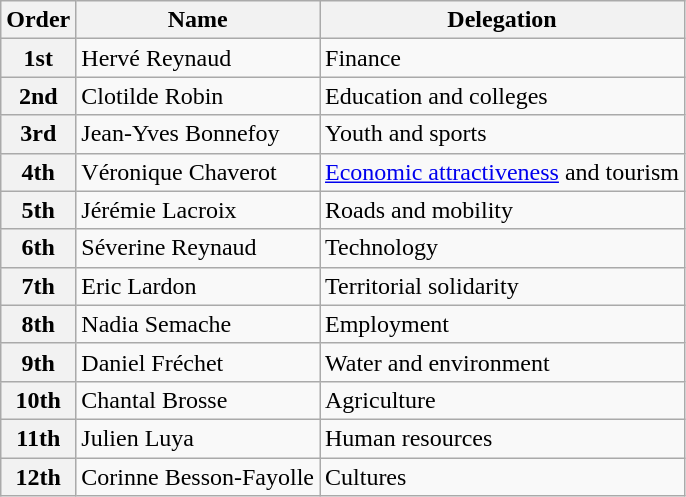<table class="wikitable">
<tr>
<th>Order</th>
<th>Name</th>
<th>Delegation</th>
</tr>
<tr>
<th>1st</th>
<td>Hervé Reynaud</td>
<td>Finance</td>
</tr>
<tr>
<th>2nd</th>
<td>Clotilde Robin</td>
<td>Education and colleges</td>
</tr>
<tr>
<th>3rd</th>
<td>Jean-Yves Bonnefoy</td>
<td>Youth and sports</td>
</tr>
<tr>
<th>4th</th>
<td>Véronique Chaverot</td>
<td><a href='#'>Economic attractiveness</a> and tourism</td>
</tr>
<tr>
<th>5th</th>
<td>Jérémie Lacroix</td>
<td>Roads and mobility</td>
</tr>
<tr>
<th>6th</th>
<td>Séverine Reynaud</td>
<td>Technology</td>
</tr>
<tr>
<th>7th</th>
<td>Eric Lardon</td>
<td>Territorial solidarity</td>
</tr>
<tr>
<th>8th</th>
<td>Nadia Semache</td>
<td>Employment</td>
</tr>
<tr>
<th>9th</th>
<td>Daniel Fréchet</td>
<td>Water and environment</td>
</tr>
<tr>
<th>10th</th>
<td>Chantal Brosse</td>
<td>Agriculture</td>
</tr>
<tr>
<th>11th</th>
<td>Julien Luya</td>
<td>Human resources</td>
</tr>
<tr>
<th>12th</th>
<td>Corinne Besson-Fayolle</td>
<td>Cultures</td>
</tr>
</table>
